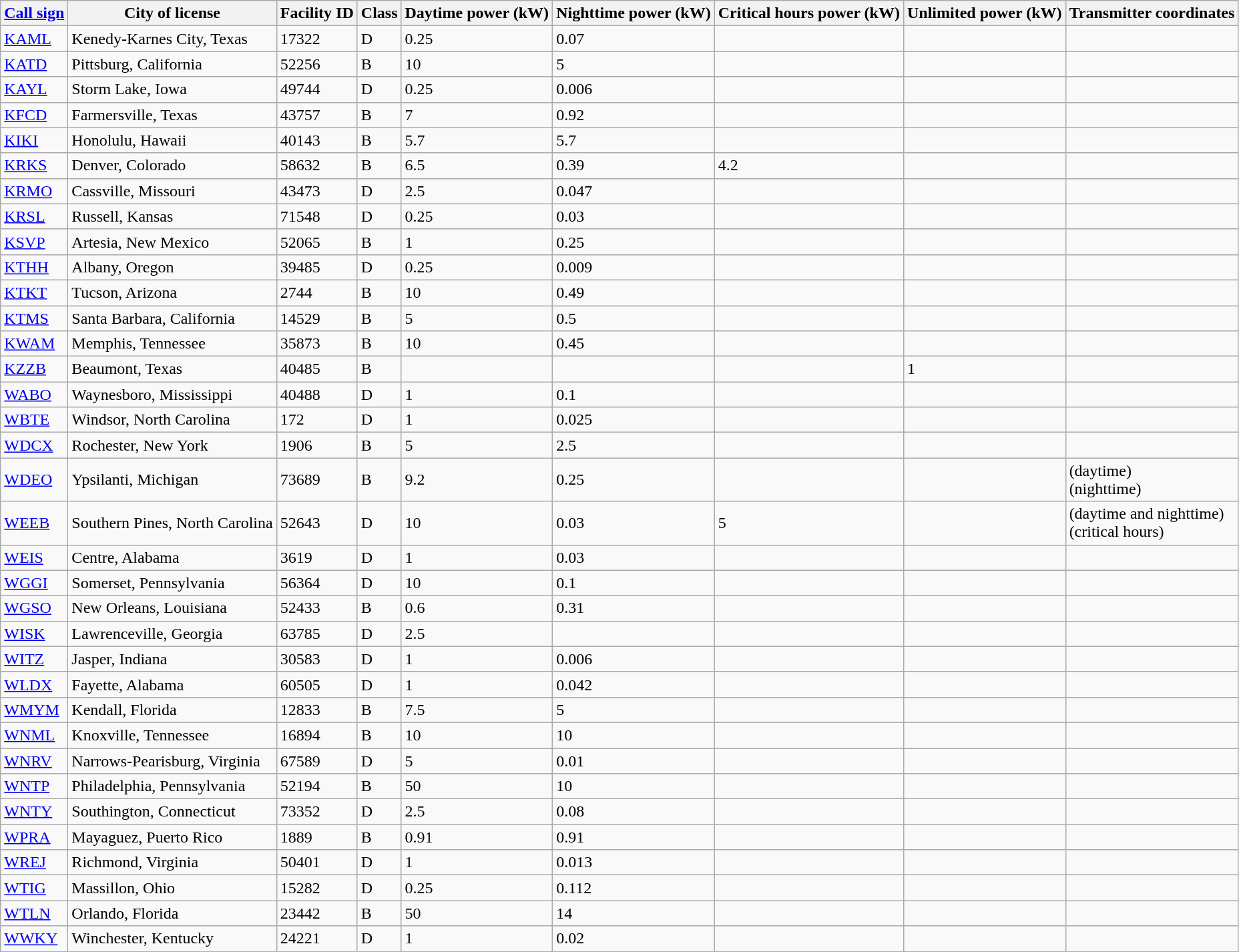<table class="wikitable sortable">
<tr>
<th><a href='#'>Call sign</a></th>
<th>City of license</th>
<th>Facility ID</th>
<th>Class</th>
<th>Daytime power (kW)</th>
<th>Nighttime power (kW)</th>
<th>Critical hours power (kW)</th>
<th>Unlimited power (kW)</th>
<th>Transmitter coordinates</th>
</tr>
<tr>
<td><a href='#'>KAML</a></td>
<td>Kenedy-Karnes City, Texas</td>
<td>17322</td>
<td>D</td>
<td>0.25</td>
<td>0.07</td>
<td></td>
<td></td>
<td></td>
</tr>
<tr>
<td><a href='#'>KATD</a></td>
<td>Pittsburg, California</td>
<td>52256</td>
<td>B</td>
<td>10</td>
<td>5</td>
<td></td>
<td></td>
<td></td>
</tr>
<tr>
<td><a href='#'>KAYL</a></td>
<td>Storm Lake, Iowa</td>
<td>49744</td>
<td>D</td>
<td>0.25</td>
<td>0.006</td>
<td></td>
<td></td>
<td></td>
</tr>
<tr>
<td><a href='#'>KFCD</a></td>
<td>Farmersville, Texas</td>
<td>43757</td>
<td>B</td>
<td>7</td>
<td>0.92</td>
<td></td>
<td></td>
<td></td>
</tr>
<tr>
<td><a href='#'>KIKI</a></td>
<td>Honolulu, Hawaii</td>
<td>40143</td>
<td>B</td>
<td>5.7</td>
<td>5.7</td>
<td></td>
<td></td>
<td></td>
</tr>
<tr>
<td><a href='#'>KRKS</a></td>
<td>Denver, Colorado</td>
<td>58632</td>
<td>B</td>
<td>6.5</td>
<td>0.39</td>
<td>4.2</td>
<td></td>
<td></td>
</tr>
<tr>
<td><a href='#'>KRMO</a></td>
<td>Cassville, Missouri</td>
<td>43473</td>
<td>D</td>
<td>2.5</td>
<td>0.047</td>
<td></td>
<td></td>
<td></td>
</tr>
<tr>
<td><a href='#'>KRSL</a></td>
<td>Russell, Kansas</td>
<td>71548</td>
<td>D</td>
<td>0.25</td>
<td>0.03</td>
<td></td>
<td></td>
<td></td>
</tr>
<tr>
<td><a href='#'>KSVP</a></td>
<td>Artesia, New Mexico</td>
<td>52065</td>
<td>B</td>
<td>1</td>
<td>0.25</td>
<td></td>
<td></td>
<td></td>
</tr>
<tr>
<td><a href='#'>KTHH</a></td>
<td>Albany, Oregon</td>
<td>39485</td>
<td>D</td>
<td>0.25</td>
<td>0.009</td>
<td></td>
<td></td>
<td></td>
</tr>
<tr>
<td><a href='#'>KTKT</a></td>
<td>Tucson, Arizona</td>
<td>2744</td>
<td>B</td>
<td>10</td>
<td>0.49</td>
<td></td>
<td></td>
<td></td>
</tr>
<tr>
<td><a href='#'>KTMS</a></td>
<td>Santa Barbara, California</td>
<td>14529</td>
<td>B</td>
<td>5</td>
<td>0.5</td>
<td></td>
<td></td>
<td></td>
</tr>
<tr>
<td><a href='#'>KWAM</a></td>
<td>Memphis, Tennessee</td>
<td>35873</td>
<td>B</td>
<td>10</td>
<td>0.45</td>
<td></td>
<td></td>
<td></td>
</tr>
<tr>
<td><a href='#'>KZZB</a></td>
<td>Beaumont, Texas</td>
<td>40485</td>
<td>B</td>
<td></td>
<td></td>
<td></td>
<td>1</td>
<td></td>
</tr>
<tr>
<td><a href='#'>WABO</a></td>
<td>Waynesboro, Mississippi</td>
<td>40488</td>
<td>D</td>
<td>1</td>
<td>0.1</td>
<td></td>
<td></td>
<td></td>
</tr>
<tr>
<td><a href='#'>WBTE</a></td>
<td>Windsor, North Carolina</td>
<td>172</td>
<td>D</td>
<td>1</td>
<td>0.025</td>
<td></td>
<td></td>
<td></td>
</tr>
<tr>
<td><a href='#'>WDCX</a></td>
<td>Rochester, New York</td>
<td>1906</td>
<td>B</td>
<td>5</td>
<td>2.5</td>
<td></td>
<td></td>
<td></td>
</tr>
<tr>
<td><a href='#'>WDEO</a></td>
<td>Ypsilanti, Michigan</td>
<td>73689</td>
<td>B</td>
<td>9.2</td>
<td>0.25</td>
<td></td>
<td></td>
<td> (daytime)<br> (nighttime)</td>
</tr>
<tr>
<td><a href='#'>WEEB</a></td>
<td>Southern Pines, North Carolina</td>
<td>52643</td>
<td>D</td>
<td>10</td>
<td>0.03</td>
<td>5</td>
<td></td>
<td> (daytime and nighttime)<br> (critical hours)</td>
</tr>
<tr>
<td><a href='#'>WEIS</a></td>
<td>Centre, Alabama</td>
<td>3619</td>
<td>D</td>
<td>1</td>
<td>0.03</td>
<td></td>
<td></td>
<td></td>
</tr>
<tr>
<td><a href='#'>WGGI</a></td>
<td>Somerset, Pennsylvania</td>
<td>56364</td>
<td>D</td>
<td>10</td>
<td>0.1</td>
<td></td>
<td></td>
<td></td>
</tr>
<tr>
<td><a href='#'>WGSO</a></td>
<td>New Orleans, Louisiana</td>
<td>52433</td>
<td>B</td>
<td>0.6</td>
<td>0.31</td>
<td></td>
<td></td>
<td></td>
</tr>
<tr>
<td><a href='#'>WISK</a></td>
<td>Lawrenceville, Georgia</td>
<td>63785</td>
<td>D</td>
<td>2.5</td>
<td></td>
<td></td>
<td></td>
<td></td>
</tr>
<tr>
<td><a href='#'>WITZ</a></td>
<td>Jasper, Indiana</td>
<td>30583</td>
<td>D</td>
<td>1</td>
<td>0.006</td>
<td></td>
<td></td>
<td></td>
</tr>
<tr>
<td><a href='#'>WLDX</a></td>
<td>Fayette, Alabama</td>
<td>60505</td>
<td>D</td>
<td>1</td>
<td>0.042</td>
<td></td>
<td></td>
<td></td>
</tr>
<tr>
<td><a href='#'>WMYM</a></td>
<td>Kendall, Florida</td>
<td>12833</td>
<td>B</td>
<td>7.5</td>
<td>5</td>
<td></td>
<td></td>
<td></td>
</tr>
<tr>
<td><a href='#'>WNML</a></td>
<td>Knoxville, Tennessee</td>
<td>16894</td>
<td>B</td>
<td>10</td>
<td>10</td>
<td></td>
<td></td>
<td></td>
</tr>
<tr>
<td><a href='#'>WNRV</a></td>
<td>Narrows-Pearisburg, Virginia</td>
<td>67589</td>
<td>D</td>
<td>5</td>
<td>0.01</td>
<td></td>
<td></td>
<td></td>
</tr>
<tr>
<td><a href='#'>WNTP</a></td>
<td>Philadelphia, Pennsylvania</td>
<td>52194</td>
<td>B</td>
<td>50</td>
<td>10</td>
<td></td>
<td></td>
<td></td>
</tr>
<tr>
<td><a href='#'>WNTY</a></td>
<td>Southington, Connecticut</td>
<td>73352</td>
<td>D</td>
<td>2.5</td>
<td>0.08</td>
<td></td>
<td></td>
<td></td>
</tr>
<tr>
<td><a href='#'>WPRA</a></td>
<td>Mayaguez, Puerto Rico</td>
<td>1889</td>
<td>B</td>
<td>0.91</td>
<td>0.91</td>
<td></td>
<td></td>
<td></td>
</tr>
<tr>
<td><a href='#'>WREJ</a></td>
<td>Richmond, Virginia</td>
<td>50401</td>
<td>D</td>
<td>1</td>
<td>0.013</td>
<td></td>
<td></td>
<td></td>
</tr>
<tr>
<td><a href='#'>WTIG</a></td>
<td>Massillon, Ohio</td>
<td>15282</td>
<td>D</td>
<td>0.25</td>
<td>0.112</td>
<td></td>
<td></td>
<td></td>
</tr>
<tr>
<td><a href='#'>WTLN</a></td>
<td>Orlando, Florida</td>
<td>23442</td>
<td>B</td>
<td>50</td>
<td>14</td>
<td></td>
<td></td>
<td></td>
</tr>
<tr>
<td><a href='#'>WWKY</a></td>
<td>Winchester, Kentucky</td>
<td>24221</td>
<td>D</td>
<td>1</td>
<td>0.02</td>
<td></td>
<td></td>
<td></td>
</tr>
</table>
